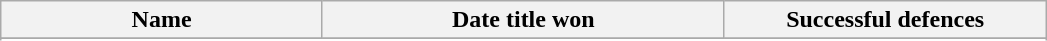<table class="wikitable" style="text-align:center">
<tr>
<th style="width:20%;">Name</th>
<th style="width:25%;">Date title won</th>
<th style="width:20%;">Successful defences</th>
</tr>
<tr>
</tr>
<tr>
</tr>
<tr>
</tr>
<tr>
</tr>
<tr>
</tr>
</table>
